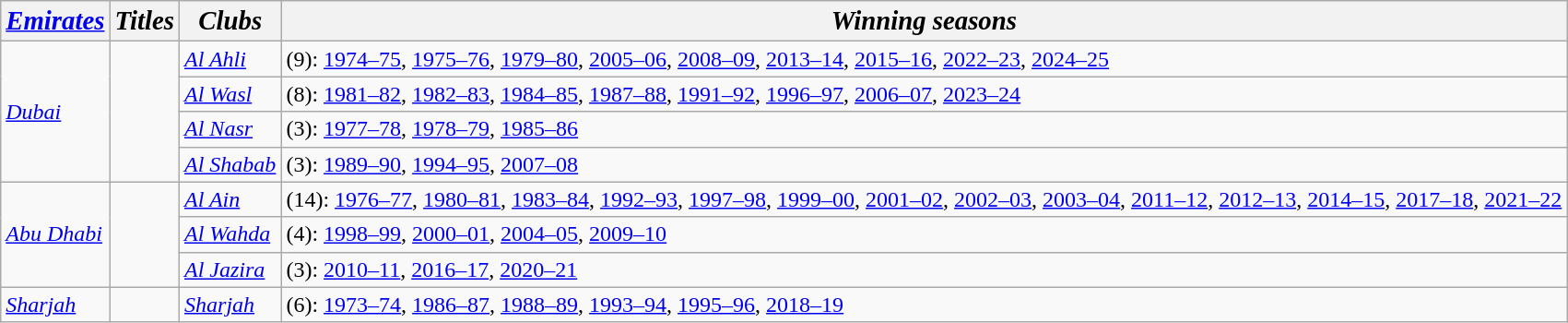<table class="wikitable">
<tr>
<th><a href='#'><strong><em><big>Emirates</big></em></strong></a></th>
<th><strong><em><big>Titles</big></em></strong></th>
<th><strong><em><big>Clubs</big></em></strong></th>
<th><strong><em><big>Winning seasons</big></em></strong></th>
</tr>
<tr>
<td rowspan="4"><em><a href='#'>Dubai</a></em></td>
<td rowspan=4></td>
<td><a href='#'><em>Al Ahli</em></a></td>
<td>(9): <a href='#'>1974–75</a>, <a href='#'>1975–76</a>, <a href='#'>1979–80</a>, <a href='#'>2005–06</a>, <a href='#'>2008–09</a>, <a href='#'>2013–14</a>, <a href='#'>2015–16</a>, <a href='#'>2022–23</a>, <a href='#'>2024–25</a></td>
</tr>
<tr>
<td><a href='#'><em>Al Wasl</em></a></td>
<td>(8): <a href='#'>1981–82</a>, <a href='#'>1982–83</a>, <a href='#'>1984–85</a>, <a href='#'>1987–88</a>, <a href='#'>1991–92</a>, <a href='#'>1996–97</a>, <a href='#'>2006–07</a>, <a href='#'>2023–24</a></td>
</tr>
<tr>
<td><a href='#'><em>Al Nasr</em></a></td>
<td>(3): <a href='#'>1977–78</a>, <a href='#'>1978–79</a>, <a href='#'>1985–86</a></td>
</tr>
<tr>
<td><a href='#'><em>Al Shabab</em></a></td>
<td>(3): <a href='#'>1989–90</a>, <a href='#'>1994–95</a>, <a href='#'>2007–08</a></td>
</tr>
<tr>
<td rowspan=3><a href='#'><em>Abu Dhabi</em></a></td>
<td rowspan=3></td>
<td><a href='#'><em>Al Ain</em></a></td>
<td>(14): <a href='#'>1976–77</a>, <a href='#'>1980–81</a>, <a href='#'>1983–84</a>, <a href='#'>1992–93</a>, <a href='#'>1997–98</a>, <a href='#'>1999–00</a>, <a href='#'>2001–02</a>, <a href='#'>2002–03</a>, <a href='#'>2003–04</a>, <a href='#'>2011–12</a>, <a href='#'>2012–13</a>, <a href='#'>2014–15</a>, <a href='#'>2017–18</a>, <a href='#'>2021–22</a></td>
</tr>
<tr>
<td><a href='#'><em>Al Wahda</em></a></td>
<td>(4): <a href='#'>1998–99</a>, <a href='#'>2000–01</a>, <a href='#'>2004–05</a>, <a href='#'>2009–10</a></td>
</tr>
<tr>
<td><a href='#'><em>Al Jazira</em></a></td>
<td>(3): <a href='#'>2010–11</a>, <a href='#'>2016–17</a>, <a href='#'>2020–21</a></td>
</tr>
<tr>
<td><a href='#'><em>Sharjah</em></a></td>
<td></td>
<td><a href='#'><em>Sharjah</em></a></td>
<td>(6): <a href='#'>1973–74</a>, <a href='#'>1986–87</a>, <a href='#'>1988–89</a>, <a href='#'>1993–94</a>, <a href='#'>1995–96</a>, <a href='#'>2018–19</a></td>
</tr>
</table>
